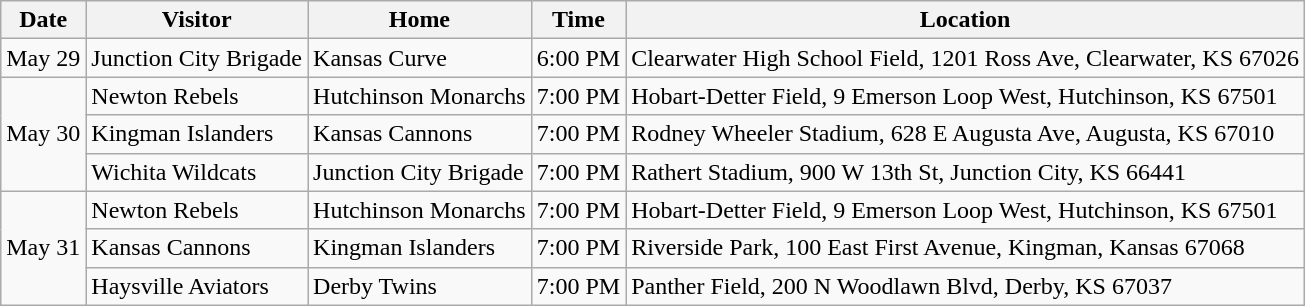<table class="wikitable">
<tr>
<th>Date</th>
<th>Visitor</th>
<th>Home</th>
<th>Time</th>
<th>Location</th>
</tr>
<tr>
<td rowspan="1">May 29</td>
<td>Junction City Brigade</td>
<td>Kansas Curve</td>
<td>6:00 PM</td>
<td>Clearwater High School Field, 1201 Ross Ave, Clearwater, KS 67026</td>
</tr>
<tr>
<td rowspan="3">May 30</td>
<td>Newton Rebels</td>
<td>Hutchinson Monarchs</td>
<td>7:00 PM</td>
<td>Hobart-Detter Field, 9 Emerson Loop West, Hutchinson, KS 67501</td>
</tr>
<tr>
<td>Kingman Islanders</td>
<td>Kansas Cannons</td>
<td>7:00 PM</td>
<td>Rodney Wheeler Stadium, 628 E Augusta Ave, Augusta, KS 67010</td>
</tr>
<tr>
<td>Wichita Wildcats</td>
<td>Junction City Brigade</td>
<td>7:00 PM</td>
<td>Rathert Stadium, 900 W 13th St, Junction City, KS 66441</td>
</tr>
<tr>
<td rowspan="3">May 31</td>
<td>Newton Rebels</td>
<td>Hutchinson Monarchs</td>
<td>7:00 PM</td>
<td>Hobart-Detter Field, 9 Emerson Loop West, Hutchinson, KS 67501</td>
</tr>
<tr>
<td>Kansas Cannons</td>
<td>Kingman Islanders</td>
<td>7:00 PM</td>
<td>Riverside Park, 100 East First Avenue, Kingman, Kansas 67068</td>
</tr>
<tr>
<td>Haysville Aviators</td>
<td>Derby Twins</td>
<td>7:00 PM</td>
<td>Panther Field, 200 N Woodlawn Blvd, Derby, KS 67037</td>
</tr>
</table>
